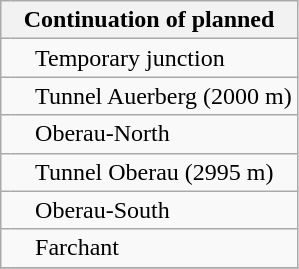<table class="wikitable" style="float:left;">
<tr>
<th colspan=2>Continuation of planned</th>
</tr>
<tr>
<td style="border-right-width:0pt;"></td>
<td style="border-left-width:0pt;padding-left:1em;">Temporary junction</td>
</tr>
<tr>
<td style="border-right-width:0pt;"></td>
<td style="border-left-width:0pt;padding-left:1em;">Tunnel Auerberg (2000 m)</td>
</tr>
<tr>
<td style="border-right-width:0pt;"></td>
<td style="border-left-width:0pt;padding-left:1em;">Oberau-North</td>
</tr>
<tr>
<td style="border-right-width:0pt;"></td>
<td style="border-left-width:0pt;padding-left:1em;">Tunnel Oberau (2995 m)</td>
</tr>
<tr>
<td style="border-right-width:0pt;"></td>
<td style="border-left-width:0pt;padding-left:1em;">Oberau-South </td>
</tr>
<tr>
<td style="border-right-width:0pt;"></td>
<td style="border-left-width:0pt;padding-left:1em;">Farchant</td>
</tr>
<tr>
</tr>
</table>
